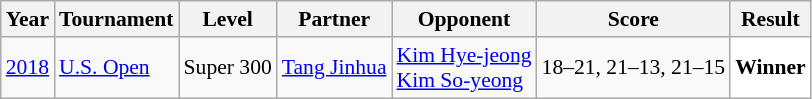<table class="sortable wikitable" style="font-size: 90%;">
<tr>
<th>Year</th>
<th>Tournament</th>
<th>Level</th>
<th>Partner</th>
<th>Opponent</th>
<th>Score</th>
<th>Result</th>
</tr>
<tr>
<td align="center"><a href='#'>2018</a></td>
<td align="left"><a href='#'>U.S. Open</a></td>
<td align="left">Super 300</td>
<td align="left"> <a href='#'>Tang Jinhua</a></td>
<td align="left"> <a href='#'>Kim Hye-jeong</a><br> <a href='#'>Kim So-yeong</a></td>
<td align="left">18–21, 21–13, 21–15</td>
<td style="text-align:left; background:white"> <strong>Winner</strong></td>
</tr>
</table>
